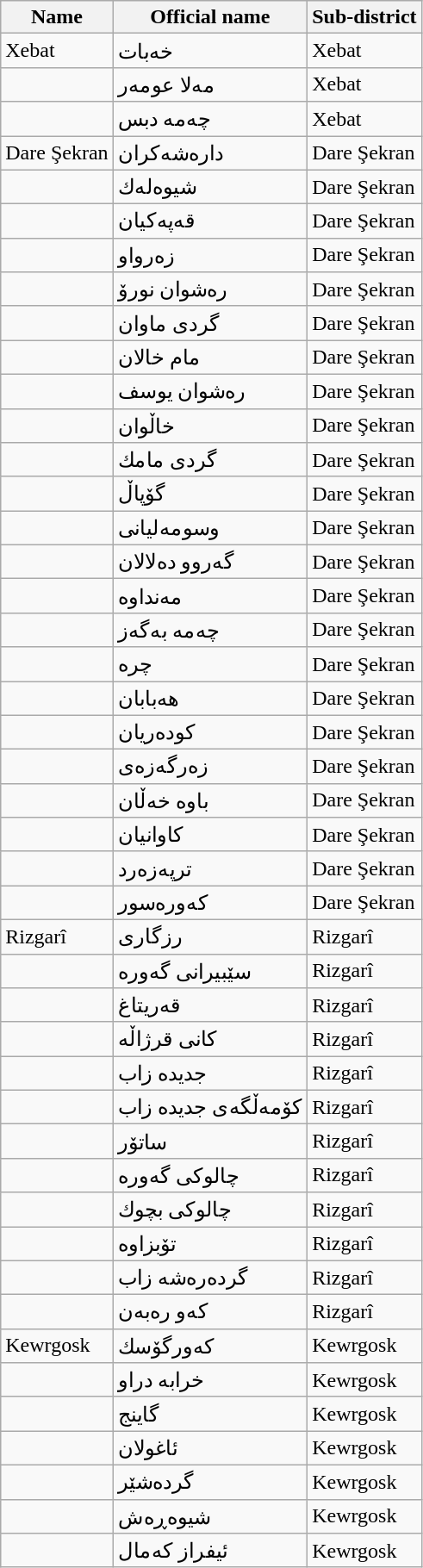<table class="wikitable">
<tr>
<th>Name</th>
<th>Official name</th>
<th>Sub-district</th>
</tr>
<tr>
<td>Xebat</td>
<td>خه‌بات</td>
<td>Xebat</td>
</tr>
<tr>
<td></td>
<td>مه‌لا عومه‌ر</td>
<td>Xebat</td>
</tr>
<tr>
<td></td>
<td>چه‌مه‌ دبس</td>
<td>Xebat</td>
</tr>
<tr>
<td>Dare Şekran</td>
<td>داره‌شه‌كران</td>
<td>Dare Şekran</td>
</tr>
<tr>
<td></td>
<td>شيوه‌له‌ك</td>
<td>Dare Şekran</td>
</tr>
<tr>
<td></td>
<td>قه‌په‌كيان</td>
<td>Dare Şekran</td>
</tr>
<tr>
<td></td>
<td>زه‌رواو</td>
<td>Dare Şekran</td>
</tr>
<tr>
<td></td>
<td>ره‌شوان نورۆ</td>
<td>Dare Şekran</td>
</tr>
<tr>
<td></td>
<td>گردى ماوان</td>
<td>Dare Şekran</td>
</tr>
<tr>
<td></td>
<td>مام خالان</td>
<td>Dare Şekran</td>
</tr>
<tr>
<td></td>
<td>ره‌شوان يوسف</td>
<td>Dare Şekran</td>
</tr>
<tr>
<td></td>
<td>خاڵوان</td>
<td>Dare Şekran</td>
</tr>
<tr>
<td></td>
<td>گردى مامك</td>
<td>Dare Şekran</td>
</tr>
<tr>
<td></td>
<td>گۆپاڵ</td>
<td>Dare Şekran</td>
</tr>
<tr>
<td></td>
<td>وسومه‌ليانى</td>
<td>Dare Şekran</td>
</tr>
<tr>
<td></td>
<td>گه‌روو ده‌لالان</td>
<td>Dare Şekran</td>
</tr>
<tr>
<td></td>
<td>مه‌نداوه‌</td>
<td>Dare Şekran</td>
</tr>
<tr>
<td></td>
<td>چه‌مه‌ به‌گه‌ز</td>
<td>Dare Şekran</td>
</tr>
<tr>
<td></td>
<td>چره‌</td>
<td>Dare Şekran</td>
</tr>
<tr>
<td></td>
<td>هه‌بابان</td>
<td>Dare Şekran</td>
</tr>
<tr>
<td></td>
<td>كوده‌ريان</td>
<td>Dare Şekran</td>
</tr>
<tr>
<td></td>
<td>زه‌رگه‌زه‌ى</td>
<td>Dare Şekran</td>
</tr>
<tr>
<td></td>
<td>باوه‌ خه‌ڵان</td>
<td>Dare Şekran</td>
</tr>
<tr>
<td></td>
<td>كاوانيان</td>
<td>Dare Şekran</td>
</tr>
<tr>
<td></td>
<td>ترپه‌زه‌رد</td>
<td>Dare Şekran</td>
</tr>
<tr>
<td></td>
<td>كه‌وره‌سور</td>
<td>Dare Şekran</td>
</tr>
<tr>
<td>Rizgarî</td>
<td>رزگارى</td>
<td>Rizgarî</td>
</tr>
<tr>
<td></td>
<td>سێبيرانى گه‌وره‌</td>
<td>Rizgarî</td>
</tr>
<tr>
<td></td>
<td>قه‌ريتاغ</td>
<td>Rizgarî</td>
</tr>
<tr>
<td></td>
<td>كانى قرژاڵه‌</td>
<td>Rizgarî</td>
</tr>
<tr>
<td></td>
<td>جديده‌ زاب</td>
<td>Rizgarî</td>
</tr>
<tr>
<td></td>
<td>كۆمه‌ڵگه‌ى جديده‌ زاب</td>
<td>Rizgarî</td>
</tr>
<tr>
<td></td>
<td>ساتۆر</td>
<td>Rizgarî</td>
</tr>
<tr>
<td></td>
<td>چالوكى گه‌وره‌</td>
<td>Rizgarî</td>
</tr>
<tr>
<td></td>
<td>چالوكى بچوك</td>
<td>Rizgarî</td>
</tr>
<tr>
<td></td>
<td>تۆبزاوه‌</td>
<td>Rizgarî</td>
</tr>
<tr>
<td></td>
<td>گرده‌ره‌شه‌ زاب</td>
<td>Rizgarî</td>
</tr>
<tr>
<td></td>
<td>كه‌و ره‌به‌ن</td>
<td>Rizgarî</td>
</tr>
<tr>
<td>Kewrgosk</td>
<td>كه‌ورگۆسك</td>
<td>Kewrgosk</td>
</tr>
<tr>
<td></td>
<td>خرابه‌ دراو</td>
<td>Kewrgosk</td>
</tr>
<tr>
<td></td>
<td>گاينج</td>
<td>Kewrgosk</td>
</tr>
<tr>
<td></td>
<td>ئاغولان</td>
<td>Kewrgosk</td>
</tr>
<tr>
<td></td>
<td>گرده‌شێر</td>
<td>Kewrgosk</td>
</tr>
<tr>
<td></td>
<td>شيوه‌ڕه‌ش</td>
<td>Kewrgosk</td>
</tr>
<tr>
<td></td>
<td>ئيفراز كه‌مال</td>
<td>Kewrgosk</td>
</tr>
</table>
